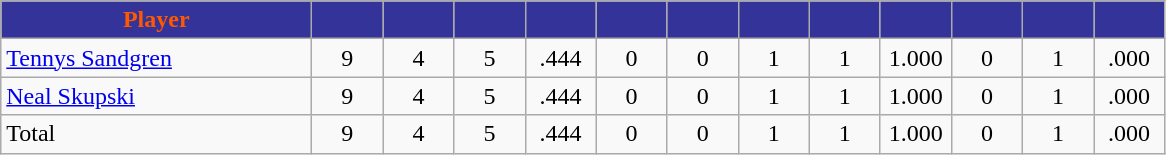<table class="wikitable" style="text-align:center">
<tr>
<th style="background:#333399; color:#FF5800" width="200px">Player</th>
<th style="background:#333399; color:#FF5800" width="40px"></th>
<th style="background:#333399; color:#FF5800" width="40px"></th>
<th style="background:#333399; color:#FF5800" width="40px"></th>
<th style="background:#333399; color:#FF5800" width="40px"></th>
<th style="background:#333399; color:#FF5800" width="40px"></th>
<th style="background:#333399; color:#FF5800" width="40px"></th>
<th style="background:#333399; color:#FF5800" width="40px"></th>
<th style="background:#333399; color:#FF5800" width="40px"></th>
<th style="background:#333399; color:#FF5800" width="40px"></th>
<th style="background:#333399; color:#FF5800" width="40px"></th>
<th style="background:#333399; color:#FF5800" width="40px"></th>
<th style="background:#333399; color:#FF5800" width="40px"></th>
</tr>
<tr>
<td style="text-align:left"><a href='#'>Tennys Sandgren</a></td>
<td>9</td>
<td>4</td>
<td>5</td>
<td>.444</td>
<td>0</td>
<td>0</td>
<td>1</td>
<td>1</td>
<td>1.000</td>
<td>0</td>
<td>1</td>
<td>.000</td>
</tr>
<tr>
<td style="text-align:left"><a href='#'>Neal Skupski</a></td>
<td>9</td>
<td>4</td>
<td>5</td>
<td>.444</td>
<td>0</td>
<td>0</td>
<td>1</td>
<td>1</td>
<td>1.000</td>
<td>0</td>
<td>1</td>
<td>.000</td>
</tr>
<tr>
<td style="text-align:left">Total</td>
<td>9</td>
<td>4</td>
<td>5</td>
<td>.444</td>
<td>0</td>
<td>0</td>
<td>1</td>
<td>1</td>
<td>1.000</td>
<td>0</td>
<td>1</td>
<td>.000</td>
</tr>
</table>
